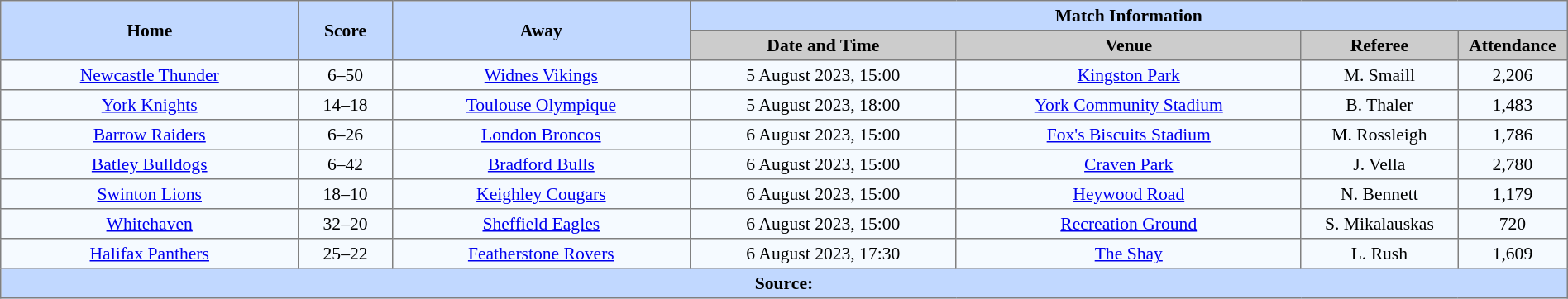<table border=1 style="border-collapse:collapse; font-size:90%; text-align:center;" cellpadding=3 cellspacing=0 width=100%>
<tr bgcolor=#C1D8FF>
<th scope="col" rowspan=2 width=19%>Home</th>
<th scope="col" rowspan=2 width=6%>Score</th>
<th scope="col" rowspan=2 width=19%>Away</th>
<th colspan=6>Match Information</th>
</tr>
<tr bgcolor=#CCCCCC>
<th scope="col" width=17%>Date and Time</th>
<th scope="col" width=22%>Venue</th>
<th scope="col" width=10%>Referee</th>
<th scope="col" width=7%>Attendance</th>
</tr>
<tr bgcolor=#F5FAFF>
<td> <a href='#'>Newcastle Thunder</a></td>
<td>6–50</td>
<td> <a href='#'>Widnes Vikings</a></td>
<td>5 August 2023, 15:00</td>
<td><a href='#'>Kingston Park</a></td>
<td>M. Smaill</td>
<td>2,206</td>
</tr>
<tr bgcolor=#F5FAFF>
<td> <a href='#'>York Knights</a></td>
<td>14–18</td>
<td> <a href='#'>Toulouse Olympique</a></td>
<td>5 August 2023, 18:00</td>
<td><a href='#'>York Community Stadium</a></td>
<td>B. Thaler</td>
<td>1,483</td>
</tr>
<tr bgcolor=#F5FAFF>
<td> <a href='#'>Barrow Raiders</a></td>
<td>6–26</td>
<td> <a href='#'>London Broncos</a></td>
<td>6 August 2023, 15:00</td>
<td><a href='#'>Fox's Biscuits Stadium</a></td>
<td>M. Rossleigh</td>
<td>1,786</td>
</tr>
<tr bgcolor=#F5FAFF>
<td> <a href='#'>Batley Bulldogs</a></td>
<td>6–42</td>
<td> <a href='#'>Bradford Bulls</a></td>
<td>6 August 2023, 15:00</td>
<td><a href='#'>Craven Park</a></td>
<td>J. Vella</td>
<td>2,780</td>
</tr>
<tr bgcolor=#F5FAFF>
<td> <a href='#'>Swinton Lions</a></td>
<td>18–10</td>
<td> <a href='#'>Keighley Cougars</a></td>
<td>6 August 2023, 15:00</td>
<td><a href='#'>Heywood Road</a></td>
<td>N. Bennett</td>
<td>1,179</td>
</tr>
<tr bgcolor=#F5FAFF>
<td> <a href='#'>Whitehaven</a></td>
<td>32–20</td>
<td> <a href='#'>Sheffield Eagles</a></td>
<td>6 August 2023, 15:00</td>
<td><a href='#'>Recreation Ground</a></td>
<td>S. Mikalauskas</td>
<td>720</td>
</tr>
<tr bgcolor=#F5FAFF>
<td> <a href='#'>Halifax Panthers</a></td>
<td>25–22</td>
<td> <a href='#'>Featherstone Rovers</a></td>
<td>6 August 2023, 17:30</td>
<td><a href='#'>The Shay</a></td>
<td>L. Rush</td>
<td>1,609</td>
</tr>
<tr style="background:#c1d8ff;">
<th colspan=7>Source:</th>
</tr>
</table>
